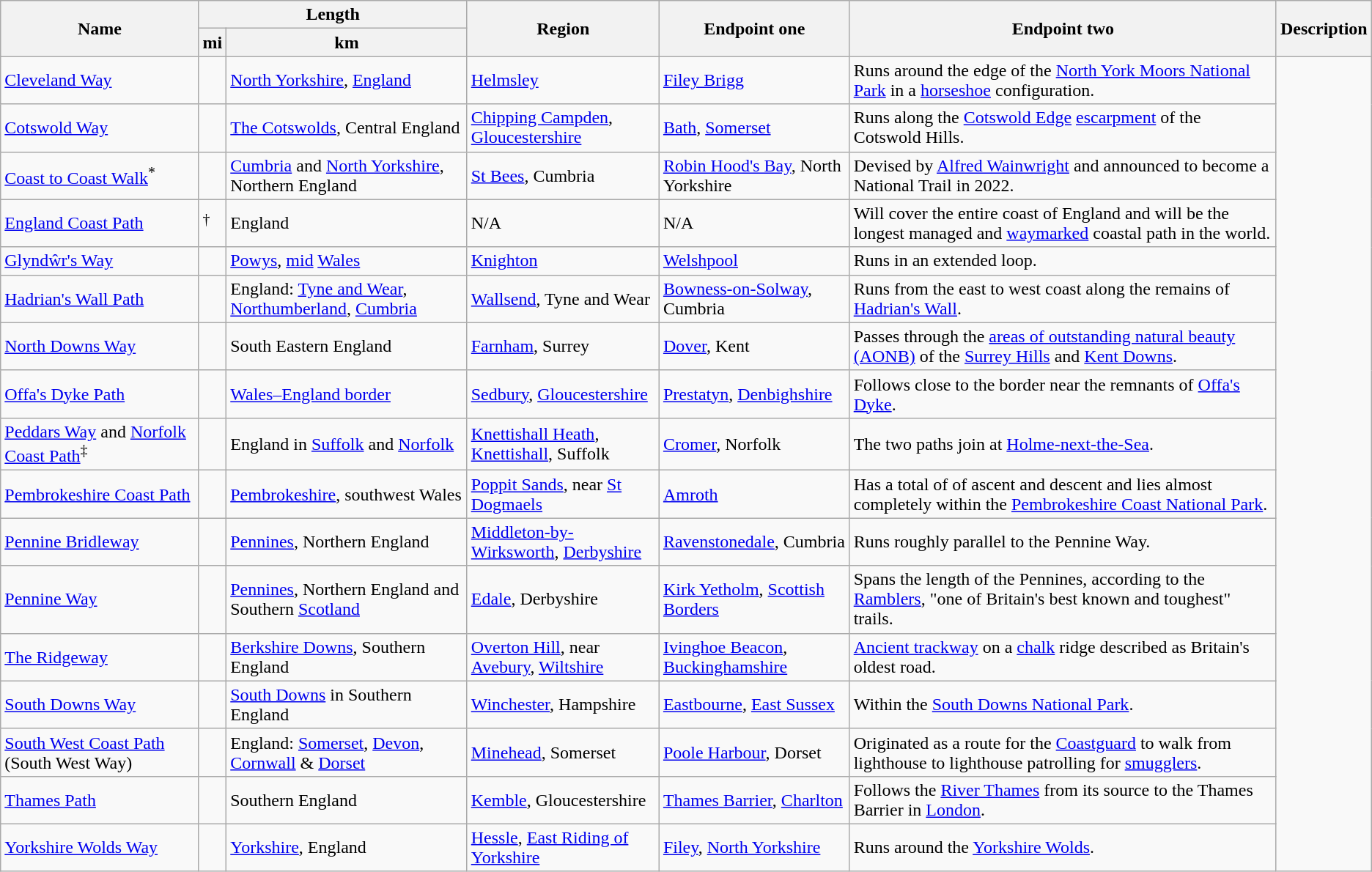<table class="wikitable sortable">
<tr>
<th rowspan=2>Name</th>
<th colspan=2>Length</th>
<th rowspan=2>Region</th>
<th rowspan=2>Endpoint one</th>
<th rowspan=2>Endpoint two</th>
<th rowspan=2>Description</th>
</tr>
<tr>
<th>mi</th>
<th>km</th>
</tr>
<tr>
<td><a href='#'>Cleveland Way</a></td>
<td></td>
<td><a href='#'>North Yorkshire</a>, <a href='#'>England</a></td>
<td><a href='#'>Helmsley</a></td>
<td><a href='#'>Filey Brigg</a></td>
<td>Runs around the edge of the <a href='#'>North York Moors National Park</a> in a <a href='#'>horseshoe</a> configuration.</td>
</tr>
<tr>
<td><a href='#'>Cotswold Way</a></td>
<td></td>
<td><a href='#'>The Cotswolds</a>, Central England</td>
<td><a href='#'>Chipping Campden</a>, <a href='#'>Gloucestershire</a></td>
<td><a href='#'>Bath</a>, <a href='#'>Somerset</a></td>
<td>Runs along the <a href='#'>Cotswold Edge</a> <a href='#'>escarpment</a> of the Cotswold Hills.</td>
</tr>
<tr>
<td><a href='#'>Coast to Coast Walk</a><sup>*</sup></td>
<td></td>
<td><a href='#'>Cumbria</a> and <a href='#'>North Yorkshire</a>, Northern England</td>
<td><a href='#'>St Bees</a>, Cumbria</td>
<td><a href='#'>Robin Hood's Bay</a>, North Yorkshire</td>
<td>Devised by <a href='#'>Alfred Wainwright</a> and announced to become a National Trail in 2022.</td>
</tr>
<tr>
<td><a href='#'>England Coast Path</a></td>
<td><sup>†</sup></td>
<td>England</td>
<td>N/A</td>
<td>N/A</td>
<td>Will cover the entire coast of England and will be the longest managed and <a href='#'>waymarked</a> coastal path in the world.</td>
</tr>
<tr>
<td><a href='#'>Glyndŵr's Way</a></td>
<td></td>
<td><a href='#'>Powys</a>, <a href='#'>mid</a> <a href='#'>Wales</a></td>
<td><a href='#'>Knighton</a></td>
<td><a href='#'>Welshpool</a></td>
<td>Runs in an extended loop.</td>
</tr>
<tr>
<td><a href='#'>Hadrian's Wall Path</a></td>
<td></td>
<td>England: <a href='#'>Tyne and Wear</a>, <a href='#'>Northumberland</a>, <a href='#'>Cumbria</a></td>
<td><a href='#'>Wallsend</a>, Tyne and Wear</td>
<td><a href='#'>Bowness-on-Solway</a>, Cumbria</td>
<td>Runs from the east to west coast along the remains of <a href='#'>Hadrian's Wall</a>.</td>
</tr>
<tr>
<td><a href='#'>North Downs Way</a></td>
<td></td>
<td>South Eastern England</td>
<td><a href='#'>Farnham</a>, Surrey</td>
<td><a href='#'>Dover</a>, Kent</td>
<td>Passes through the <a href='#'>areas of outstanding natural beauty (AONB)</a> of the <a href='#'>Surrey Hills</a> and <a href='#'>Kent Downs</a>.</td>
</tr>
<tr>
<td><a href='#'>Offa's Dyke Path</a></td>
<td></td>
<td><a href='#'>Wales–England border</a></td>
<td><a href='#'>Sedbury</a>, <a href='#'>Gloucestershire</a></td>
<td><a href='#'>Prestatyn</a>, <a href='#'>Denbighshire</a></td>
<td>Follows close to the border near the remnants of <a href='#'>Offa's Dyke</a>.</td>
</tr>
<tr>
<td><a href='#'>Peddars Way</a> and <a href='#'>Norfolk Coast Path</a><sup>‡</sup></td>
<td></td>
<td>England in <a href='#'>Suffolk</a> and <a href='#'>Norfolk</a></td>
<td><a href='#'>Knettishall Heath</a>, <a href='#'>Knettishall</a>, Suffolk</td>
<td><a href='#'>Cromer</a>, Norfolk</td>
<td>The two paths join at <a href='#'>Holme-next-the-Sea</a>.</td>
</tr>
<tr>
<td><a href='#'>Pembrokeshire Coast Path</a></td>
<td></td>
<td><a href='#'>Pembrokeshire</a>, southwest Wales</td>
<td><a href='#'>Poppit Sands</a>, near <a href='#'>St Dogmaels</a></td>
<td><a href='#'>Amroth</a></td>
<td>Has a total of  of ascent and descent and lies almost completely within the <a href='#'>Pembrokeshire Coast National Park</a>.</td>
</tr>
<tr>
<td><a href='#'>Pennine Bridleway</a></td>
<td></td>
<td><a href='#'>Pennines</a>, Northern England</td>
<td><a href='#'>Middleton-by-Wirksworth</a>, <a href='#'>Derbyshire</a></td>
<td><a href='#'>Ravenstonedale</a>, Cumbria</td>
<td>Runs roughly parallel to the Pennine Way.</td>
</tr>
<tr>
<td><a href='#'>Pennine Way</a></td>
<td></td>
<td><a href='#'>Pennines</a>, Northern England and Southern <a href='#'>Scotland</a></td>
<td><a href='#'>Edale</a>, Derbyshire</td>
<td><a href='#'>Kirk Yetholm</a>, <a href='#'>Scottish Borders</a></td>
<td>Spans the length of the Pennines, according to the <a href='#'>Ramblers</a>, "one of Britain's best known and toughest" trails.</td>
</tr>
<tr>
<td><a href='#'>The Ridgeway</a></td>
<td></td>
<td><a href='#'>Berkshire Downs</a>, Southern England</td>
<td><a href='#'>Overton Hill</a>, near <a href='#'>Avebury</a>, <a href='#'>Wiltshire</a></td>
<td><a href='#'>Ivinghoe Beacon</a>, <a href='#'>Buckinghamshire</a></td>
<td><a href='#'>Ancient trackway</a> on a <a href='#'>chalk</a> ridge described as Britain's oldest road.</td>
</tr>
<tr>
<td><a href='#'>South Downs Way</a></td>
<td></td>
<td><a href='#'>South Downs</a> in Southern England</td>
<td><a href='#'>Winchester</a>, Hampshire</td>
<td><a href='#'>Eastbourne</a>, <a href='#'>East Sussex</a></td>
<td>Within the <a href='#'>South Downs National Park</a>.</td>
</tr>
<tr>
<td><a href='#'>South West Coast Path</a> (South West Way)</td>
<td></td>
<td>England: <a href='#'>Somerset</a>, <a href='#'>Devon</a>, <a href='#'>Cornwall</a> & <a href='#'>Dorset</a></td>
<td><a href='#'>Minehead</a>, Somerset</td>
<td><a href='#'>Poole Harbour</a>, Dorset</td>
<td>Originated as a route for the <a href='#'>Coastguard</a> to walk from lighthouse to lighthouse patrolling for <a href='#'>smugglers</a>.</td>
</tr>
<tr>
<td><a href='#'>Thames Path</a></td>
<td></td>
<td>Southern England</td>
<td><a href='#'>Kemble</a>, Gloucestershire</td>
<td><a href='#'>Thames Barrier</a>, <a href='#'>Charlton</a></td>
<td>Follows the <a href='#'>River Thames</a> from its source to the Thames Barrier in <a href='#'>London</a>.</td>
</tr>
<tr>
<td><a href='#'>Yorkshire Wolds Way</a></td>
<td></td>
<td><a href='#'>Yorkshire</a>, England</td>
<td><a href='#'>Hessle</a>, <a href='#'>East Riding of Yorkshire</a></td>
<td><a href='#'>Filey</a>, <a href='#'>North Yorkshire</a></td>
<td>Runs around the <a href='#'>Yorkshire Wolds</a>.</td>
</tr>
</table>
